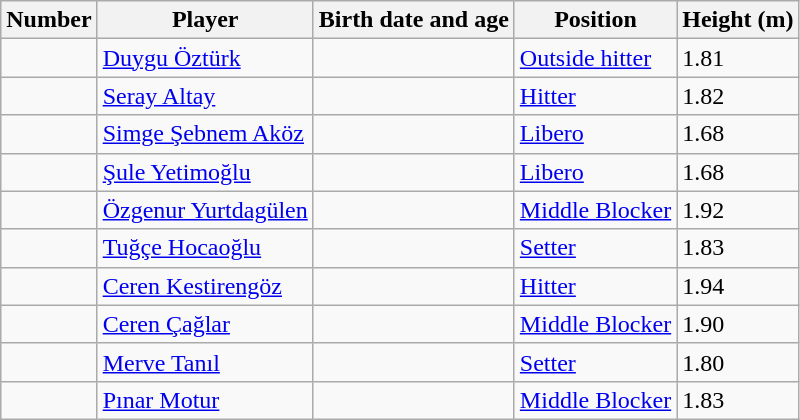<table class="wikitable sortable">
<tr>
<th>Number</th>
<th>Player</th>
<th>Birth date and age</th>
<th>Position</th>
<th>Height (m)</th>
</tr>
<tr>
<td></td>
<td> <a href='#'>Duygu Öztürk</a></td>
<td></td>
<td><a href='#'>Outside hitter</a></td>
<td>1.81</td>
</tr>
<tr>
<td></td>
<td> <a href='#'>Seray Altay</a></td>
<td></td>
<td><a href='#'>Hitter</a></td>
<td>1.82</td>
</tr>
<tr>
<td></td>
<td> <a href='#'>Simge Şebnem Aköz</a></td>
<td></td>
<td><a href='#'>Libero</a></td>
<td>1.68</td>
</tr>
<tr>
<td></td>
<td> <a href='#'>Şule Yetimoğlu</a></td>
<td></td>
<td><a href='#'>Libero</a></td>
<td>1.68</td>
</tr>
<tr>
<td></td>
<td> <a href='#'>Özgenur Yurtdagülen</a></td>
<td></td>
<td><a href='#'>Middle Blocker</a></td>
<td>1.92</td>
</tr>
<tr>
<td></td>
<td> <a href='#'>Tuğçe Hocaoğlu</a></td>
<td></td>
<td><a href='#'>Setter</a></td>
<td>1.83</td>
</tr>
<tr>
<td></td>
<td> <a href='#'>Ceren Kestirengöz</a></td>
<td></td>
<td><a href='#'>Hitter</a></td>
<td>1.94</td>
</tr>
<tr>
<td></td>
<td> <a href='#'>Ceren Çağlar</a></td>
<td></td>
<td><a href='#'>Middle Blocker</a></td>
<td>1.90</td>
</tr>
<tr>
<td></td>
<td> <a href='#'>Merve Tanıl</a></td>
<td></td>
<td><a href='#'>Setter</a></td>
<td>1.80</td>
</tr>
<tr>
<td></td>
<td> <a href='#'>Pınar Motur</a></td>
<td></td>
<td><a href='#'>Middle Blocker</a></td>
<td>1.83</td>
</tr>
</table>
